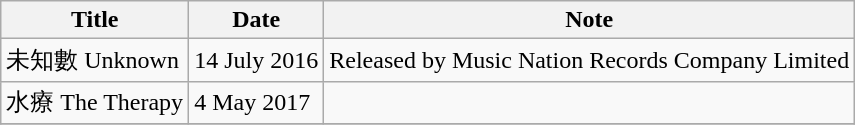<table class="wikitable">
<tr>
<th scope="col">Title</th>
<th scope="col">Date</th>
<th scope="col">Note</th>
</tr>
<tr>
<td>未知數 Unknown</td>
<td>14 July 2016</td>
<td>Released by Music Nation Records Company Limited</td>
</tr>
<tr>
<td>水療 The Therapy</td>
<td>4 May 2017</td>
<td></td>
</tr>
<tr>
</tr>
</table>
